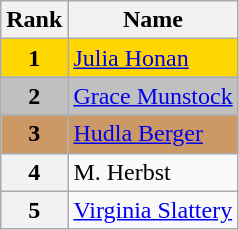<table class="wikitable">
<tr>
<th>Rank</th>
<th>Name</th>
</tr>
<tr bgcolor="gold">
<td align="center"><strong>1</strong></td>
<td><a href='#'>Julia Honan</a></td>
</tr>
<tr bgcolor="silver">
<td align="center"><strong>2</strong></td>
<td><a href='#'>Grace Munstock</a></td>
</tr>
<tr bgcolor="cc9966">
<td align="center"><strong>3</strong></td>
<td><a href='#'>Hudla Berger</a></td>
</tr>
<tr>
<th>4</th>
<td>M. Herbst</td>
</tr>
<tr>
<th>5</th>
<td><a href='#'>Virginia Slattery</a></td>
</tr>
</table>
